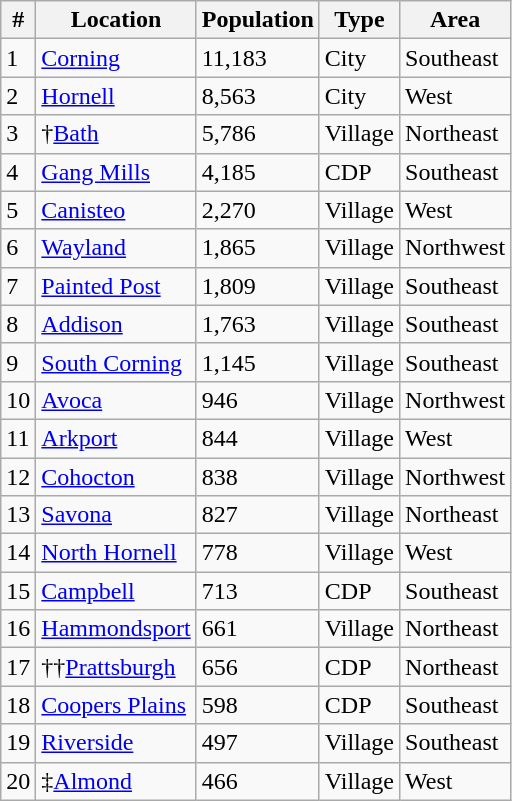<table class="wikitable sortable">
<tr>
<th>#</th>
<th>Location</th>
<th>Population</th>
<th>Type</th>
<th>Area</th>
</tr>
<tr>
<td>1</td>
<td><a href='#'>Corning</a></td>
<td>11,183</td>
<td>City</td>
<td>Southeast</td>
</tr>
<tr>
<td>2</td>
<td><a href='#'>Hornell</a></td>
<td>8,563</td>
<td>City</td>
<td>West</td>
</tr>
<tr>
<td>3</td>
<td>†<a href='#'>Bath</a></td>
<td>5,786</td>
<td>Village</td>
<td>Northeast</td>
</tr>
<tr>
<td>4</td>
<td><a href='#'>Gang Mills</a></td>
<td>4,185</td>
<td>CDP</td>
<td>Southeast</td>
</tr>
<tr>
<td>5</td>
<td><a href='#'>Canisteo</a></td>
<td>2,270</td>
<td>Village</td>
<td>West</td>
</tr>
<tr>
<td>6</td>
<td><a href='#'>Wayland</a></td>
<td>1,865</td>
<td>Village</td>
<td>Northwest</td>
</tr>
<tr>
<td>7</td>
<td><a href='#'>Painted Post</a></td>
<td>1,809</td>
<td>Village</td>
<td>Southeast</td>
</tr>
<tr>
<td>8</td>
<td><a href='#'>Addison</a></td>
<td>1,763</td>
<td>Village</td>
<td>Southeast</td>
</tr>
<tr>
<td>9</td>
<td><a href='#'>South Corning</a></td>
<td>1,145</td>
<td>Village</td>
<td>Southeast</td>
</tr>
<tr>
<td>10</td>
<td><a href='#'>Avoca</a></td>
<td>946</td>
<td>Village</td>
<td>Northwest</td>
</tr>
<tr>
<td>11</td>
<td><a href='#'>Arkport</a></td>
<td>844</td>
<td>Village</td>
<td>West</td>
</tr>
<tr>
<td>12</td>
<td><a href='#'>Cohocton</a></td>
<td>838</td>
<td>Village</td>
<td>Northwest</td>
</tr>
<tr>
<td>13</td>
<td><a href='#'>Savona</a></td>
<td>827</td>
<td>Village</td>
<td>Northeast</td>
</tr>
<tr>
<td>14</td>
<td><a href='#'>North Hornell</a></td>
<td>778</td>
<td>Village</td>
<td>West</td>
</tr>
<tr>
<td>15</td>
<td><a href='#'>Campbell</a></td>
<td>713</td>
<td>CDP</td>
<td>Southeast</td>
</tr>
<tr>
<td>16</td>
<td><a href='#'>Hammondsport</a></td>
<td>661</td>
<td>Village</td>
<td>Northeast</td>
</tr>
<tr>
<td>17</td>
<td>††<a href='#'>Prattsburgh</a></td>
<td>656</td>
<td>CDP</td>
<td>Northeast</td>
</tr>
<tr>
<td>18</td>
<td><a href='#'>Coopers Plains</a></td>
<td>598</td>
<td>CDP</td>
<td>Southeast</td>
</tr>
<tr>
<td>19</td>
<td><a href='#'>Riverside</a></td>
<td>497</td>
<td>Village</td>
<td>Southeast</td>
</tr>
<tr>
<td>20</td>
<td>‡<a href='#'>Almond</a></td>
<td>466</td>
<td>Village</td>
<td>West</td>
</tr>
</table>
